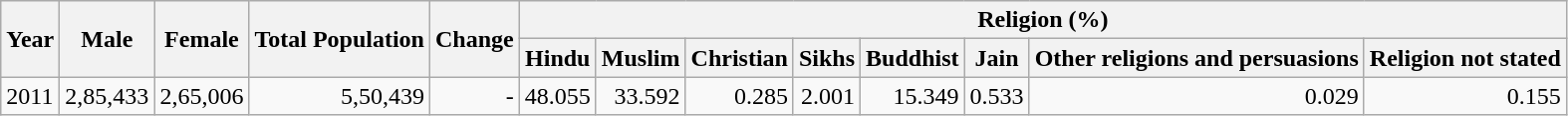<table class="wikitable">
<tr>
<th rowspan="2">Year</th>
<th rowspan="2">Male</th>
<th rowspan="2">Female</th>
<th rowspan="2">Total Population</th>
<th rowspan="2">Change</th>
<th colspan="8">Religion (%)</th>
</tr>
<tr>
<th>Hindu</th>
<th>Muslim</th>
<th>Christian</th>
<th>Sikhs</th>
<th>Buddhist</th>
<th>Jain</th>
<th>Other religions and persuasions</th>
<th>Religion not stated</th>
</tr>
<tr>
<td>2011</td>
<td style="text-align:right;">2,85,433</td>
<td style="text-align:right;">2,65,006</td>
<td style="text-align:right;">5,50,439</td>
<td style="text-align:right;">-</td>
<td style="text-align:right;">48.055</td>
<td style="text-align:right;">33.592</td>
<td style="text-align:right;">0.285</td>
<td style="text-align:right;">2.001</td>
<td style="text-align:right;">15.349</td>
<td style="text-align:right;">0.533</td>
<td style="text-align:right;">0.029</td>
<td style="text-align:right;">0.155</td>
</tr>
</table>
